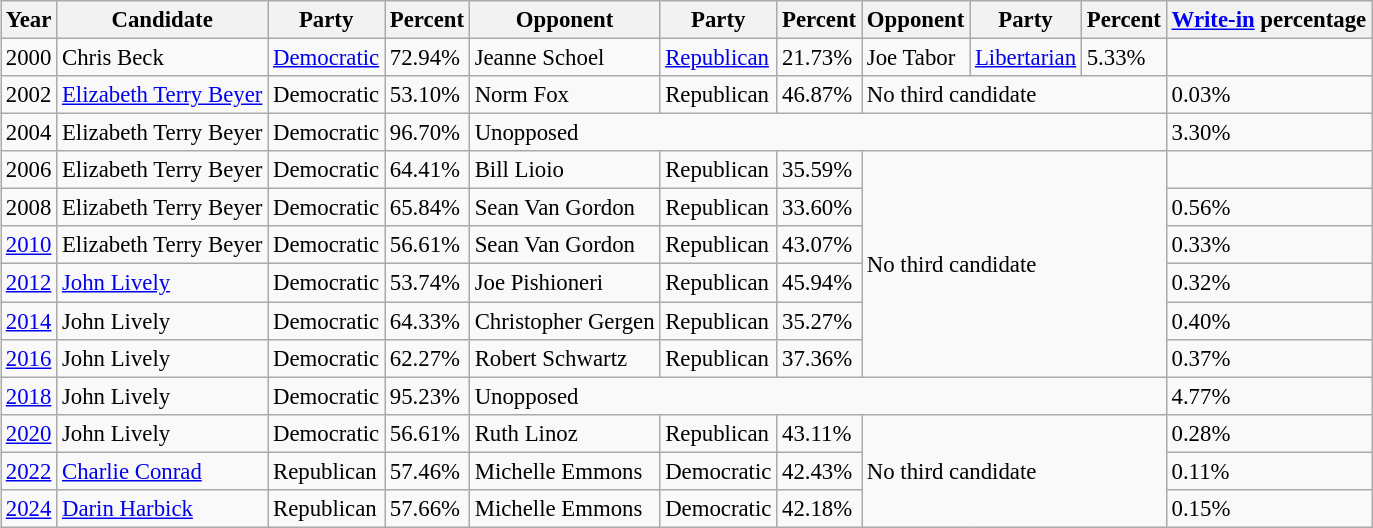<table class="wikitable sortable" style="margin:0.5em auto; font-size:95%;">
<tr>
<th>Year</th>
<th>Candidate</th>
<th>Party</th>
<th>Percent</th>
<th>Opponent</th>
<th>Party</th>
<th>Percent</th>
<th>Opponent</th>
<th>Party</th>
<th>Percent</th>
<th><a href='#'>Write-in</a> percentage</th>
</tr>
<tr>
<td>2000</td>
<td>Chris Beck</td>
<td><a href='#'>Democratic</a></td>
<td>72.94%</td>
<td>Jeanne Schoel</td>
<td><a href='#'>Republican</a></td>
<td>21.73%</td>
<td>Joe Tabor</td>
<td><a href='#'>Libertarian</a></td>
<td>5.33%</td>
<td></td>
</tr>
<tr>
<td>2002</td>
<td><a href='#'>Elizabeth Terry Beyer</a></td>
<td>Democratic</td>
<td>53.10%</td>
<td>Norm Fox</td>
<td>Republican</td>
<td>46.87%</td>
<td colspan="3">No third candidate</td>
<td>0.03%</td>
</tr>
<tr>
<td>2004</td>
<td>Elizabeth Terry Beyer</td>
<td>Democratic</td>
<td>96.70%</td>
<td colspan="6">Unopposed</td>
<td>3.30%</td>
</tr>
<tr>
<td>2006</td>
<td>Elizabeth Terry Beyer</td>
<td>Democratic</td>
<td>64.41%</td>
<td>Bill Lioio</td>
<td>Republican</td>
<td>35.59%</td>
<td colspan="3" rowspan="6">No third candidate</td>
<td></td>
</tr>
<tr>
<td>2008</td>
<td>Elizabeth Terry Beyer</td>
<td>Democratic</td>
<td>65.84%</td>
<td>Sean Van Gordon</td>
<td>Republican</td>
<td>33.60%</td>
<td>0.56%</td>
</tr>
<tr>
<td><a href='#'>2010</a></td>
<td>Elizabeth Terry Beyer</td>
<td>Democratic</td>
<td>56.61%</td>
<td>Sean Van Gordon</td>
<td>Republican</td>
<td>43.07%</td>
<td>0.33%</td>
</tr>
<tr>
<td><a href='#'>2012</a></td>
<td><a href='#'>John Lively</a></td>
<td>Democratic</td>
<td>53.74%</td>
<td>Joe Pishioneri</td>
<td>Republican</td>
<td>45.94%</td>
<td>0.32%</td>
</tr>
<tr>
<td><a href='#'>2014</a></td>
<td>John Lively</td>
<td>Democratic</td>
<td>64.33%</td>
<td>Christopher Gergen</td>
<td>Republican</td>
<td>35.27%</td>
<td>0.40%</td>
</tr>
<tr>
<td><a href='#'>2016</a></td>
<td>John Lively</td>
<td>Democratic</td>
<td>62.27%</td>
<td>Robert Schwartz</td>
<td>Republican</td>
<td>37.36%</td>
<td>0.37%</td>
</tr>
<tr>
<td><a href='#'>2018</a></td>
<td>John Lively</td>
<td>Democratic</td>
<td>95.23%</td>
<td colspan="6">Unopposed</td>
<td>4.77%</td>
</tr>
<tr>
<td><a href='#'>2020</a></td>
<td>John Lively</td>
<td>Democratic</td>
<td>56.61%</td>
<td>Ruth Linoz</td>
<td>Republican</td>
<td>43.11%</td>
<td colspan="3" rowspan="3">No third candidate</td>
<td>0.28%</td>
</tr>
<tr>
<td><a href='#'>2022</a></td>
<td><a href='#'>Charlie Conrad</a></td>
<td>Republican</td>
<td>57.46%</td>
<td>Michelle Emmons</td>
<td>Democratic</td>
<td>42.43%</td>
<td>0.11%</td>
</tr>
<tr>
<td><a href='#'>2024</a></td>
<td><a href='#'>Darin Harbick</a></td>
<td>Republican</td>
<td>57.66%</td>
<td>Michelle Emmons</td>
<td>Democratic</td>
<td>42.18%</td>
<td>0.15%</td>
</tr>
</table>
